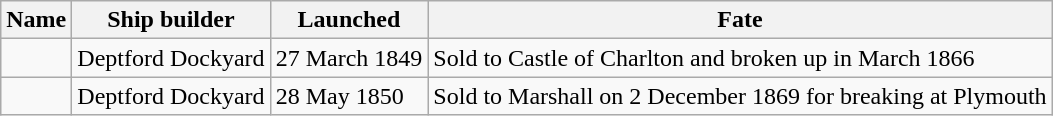<table class="wikitable" style="text-align:left">
<tr>
<th>Name</th>
<th>Ship builder</th>
<th>Launched</th>
<th>Fate</th>
</tr>
<tr>
<td></td>
<td>Deptford Dockyard</td>
<td>27 March 1849</td>
<td>Sold to Castle of Charlton and broken up in March 1866</td>
</tr>
<tr>
<td></td>
<td>Deptford Dockyard</td>
<td>28 May 1850</td>
<td>Sold to Marshall on 2 December 1869 for breaking at Plymouth</td>
</tr>
</table>
